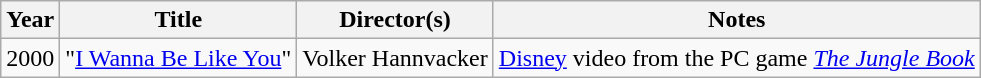<table class="wikitable">
<tr>
<th scope="col">Year</th>
<th scope="col">Title</th>
<th scope="col">Director(s)</th>
<th scope="col">Notes</th>
</tr>
<tr>
<td>2000</td>
<td>"<a href='#'>I Wanna Be Like You</a>"</td>
<td>Volker Hannvacker</td>
<td><a href='#'>Disney</a> video from the PC game <em><a href='#'>The Jungle Book</a></em></td>
</tr>
</table>
